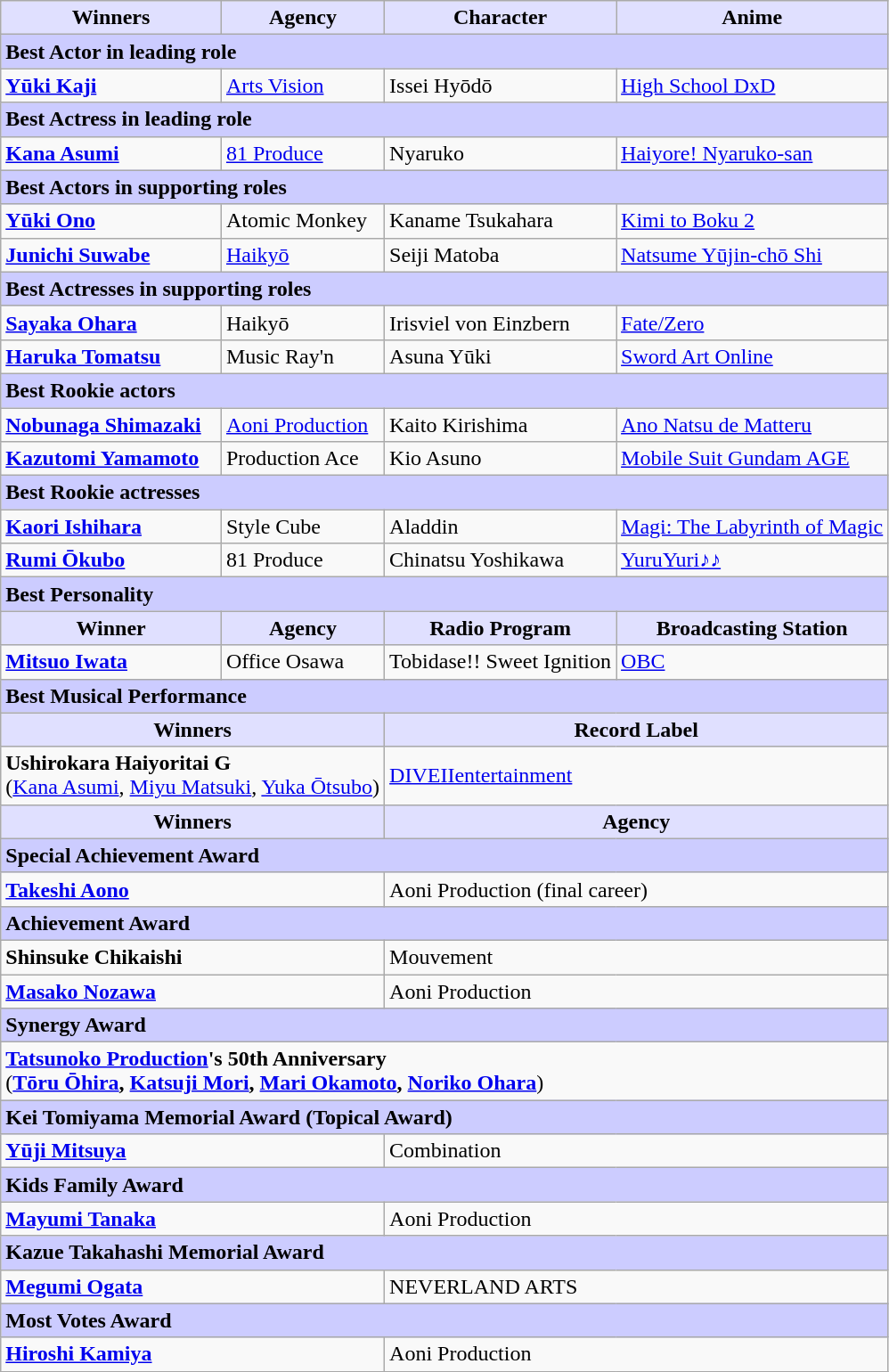<table class="wikitable">
<tr>
<th style="background: #e0e0ff">Winners</th>
<th style="background: #e0e0ff">Agency</th>
<th style="background: #e0e0ff">Character</th>
<th style="background: #e0e0ff">Anime</th>
</tr>
<tr>
<td colspan="4" style="background: #ccccff"><strong>Best Actor in leading role</strong></td>
</tr>
<tr>
<td><strong> <a href='#'>Yūki Kaji</a> </strong></td>
<td><a href='#'>Arts Vision</a></td>
<td>Issei Hyōdō</td>
<td><a href='#'>High School DxD</a></td>
</tr>
<tr>
<td colspan="4" style="background: #ccccff"><strong>Best Actress in leading role</strong></td>
</tr>
<tr>
<td><strong> <a href='#'>Kana Asumi</a> </strong></td>
<td><a href='#'>81 Produce</a></td>
<td>Nyaruko</td>
<td><a href='#'>Haiyore! Nyaruko-san</a></td>
</tr>
<tr>
<td colspan="4" style="background: #ccccff"><strong>Best Actors in supporting roles</strong></td>
</tr>
<tr>
<td><strong> <a href='#'>Yūki Ono</a> </strong></td>
<td>Atomic Monkey</td>
<td>Kaname Tsukahara</td>
<td><a href='#'>Kimi to Boku 2</a></td>
</tr>
<tr>
<td><strong> <a href='#'>Junichi Suwabe</a> </strong></td>
<td><a href='#'>Haikyō</a></td>
<td>Seiji Matoba</td>
<td><a href='#'>Natsume Yūjin-chō Shi</a></td>
</tr>
<tr>
<td colspan="4" style="background: #ccccff"><strong>Best Actresses in supporting roles</strong></td>
</tr>
<tr>
<td><strong> <a href='#'>Sayaka Ohara</a> </strong></td>
<td>Haikyō</td>
<td>Irisviel von Einzbern</td>
<td><a href='#'>Fate/Zero</a></td>
</tr>
<tr>
<td><strong> <a href='#'>Haruka Tomatsu</a> </strong></td>
<td>Music Ray'n</td>
<td>Asuna Yūki</td>
<td><a href='#'>Sword Art Online</a></td>
</tr>
<tr>
<td colspan="4" style="background: #ccccff"><strong>Best Rookie actors</strong></td>
</tr>
<tr>
<td><strong><a href='#'>Nobunaga Shimazaki</a> </strong></td>
<td><a href='#'>Aoni Production</a></td>
<td>Kaito Kirishima</td>
<td><a href='#'>Ano Natsu de Matteru</a></td>
</tr>
<tr>
<td><strong> <a href='#'>Kazutomi Yamamoto</a> </strong></td>
<td>Production Ace</td>
<td>Kio Asuno</td>
<td><a href='#'>Mobile Suit Gundam AGE</a></td>
</tr>
<tr>
<td colspan="4" style="background: #ccccff"><strong>Best Rookie actresses</strong></td>
</tr>
<tr>
<td><strong><a href='#'>Kaori Ishihara</a></strong></td>
<td>Style Cube</td>
<td>Aladdin</td>
<td><a href='#'>Magi: The Labyrinth of Magic</a></td>
</tr>
<tr>
<td><strong><a href='#'>Rumi Ōkubo</a></strong></td>
<td>81 Produce</td>
<td>Chinatsu Yoshikawa</td>
<td><a href='#'>
YuruYuri♪♪</a></td>
</tr>
<tr>
<td colspan="4" style="background: #ccccff"><strong>Best Personality</strong></td>
</tr>
<tr>
<th style="background: #e0e0ff">Winner</th>
<th style="background: #e0e0ff">Agency</th>
<th style="background: #e0e0ff">Radio Program</th>
<th style="background: #e0e0ff">Broadcasting Station</th>
</tr>
<tr>
<td><strong><a href='#'>Mitsuo Iwata</a></strong></td>
<td>Office Osawa</td>
<td>Tobidase!! Sweet Ignition</td>
<td><a href='#'>OBC</a></td>
</tr>
<tr>
<td colspan="4" style="background: #ccccff"><strong>Best Musical Performance</strong></td>
</tr>
<tr>
<th colspan="2" style="background: #e0e0ff">Winners</th>
<th colspan="2" style="background: #e0e0ff">Record Label</th>
</tr>
<tr>
<td colspan="2"><strong> Ushirokara Haiyoritai G </strong><br>(<a href='#'>Kana Asumi</a>, <a href='#'>Miyu Matsuki</a>, <a href='#'>Yuka Ōtsubo</a>)</td>
<td colspan="2"><a href='#'>DIVEIIentertainment</a></td>
</tr>
<tr>
<th colspan="2" style="background: #e0e0ff">Winners</th>
<th colspan="2" style="background: #e0e0ff">Agency</th>
</tr>
<tr>
<td colspan="4" style="background: #ccccff"><strong>Special Achievement Award</strong></td>
</tr>
<tr>
<td colspan="2"><strong><a href='#'>Takeshi Aono</a></strong></td>
<td colspan="2">Aoni Production (final career)</td>
</tr>
<tr>
<td colspan="4" style="background: #ccccff"><strong>Achievement Award</strong></td>
</tr>
<tr>
<td colspan="2"><strong>Shinsuke Chikaishi</strong></td>
<td colspan="2">Mouvement</td>
</tr>
<tr>
<td colspan="2"><strong><a href='#'>Masako Nozawa</a></strong></td>
<td colspan="2">Aoni Production</td>
</tr>
<tr>
<td colspan="4" style="background: #ccccff"><strong>Synergy Award</strong></td>
</tr>
<tr>
<td colspan="4"><strong><a href='#'>Tatsunoko Production</a>'s 50th Anniversary</strong><br> (<strong><a href='#'>Tōru Ōhira</a>, <a href='#'>Katsuji Mori</a>, <a href='#'>Mari Okamoto</a>, <a href='#'>Noriko Ohara</a></strong>)</td>
</tr>
<tr>
<td colspan="4" style="background: #ccccff"><strong>Kei Tomiyama Memorial Award (Topical Award)</strong></td>
</tr>
<tr>
<td colspan="2"><strong><a href='#'>Yūji Mitsuya</a></strong></td>
<td colspan="2">Combination</td>
</tr>
<tr>
<td colspan="4" style="background: #ccccff"><strong>Kids Family Award</strong></td>
</tr>
<tr>
<td colspan="2"><strong><a href='#'>Mayumi Tanaka</a></strong></td>
<td colspan="2">Aoni Production</td>
</tr>
<tr>
<td colspan="4" style="background: #ccccff"><strong>Kazue Takahashi Memorial Award</strong></td>
</tr>
<tr>
<td colspan="2"><strong><a href='#'>Megumi Ogata</a></strong></td>
<td colspan="2">NEVERLAND ARTS</td>
</tr>
<tr>
<td colspan="4" style="background: #ccccff"><strong>Most Votes Award</strong></td>
</tr>
<tr>
<td colspan="2"><strong><a href='#'>Hiroshi Kamiya</a></strong></td>
<td colspan="2">Aoni Production</td>
</tr>
<tr>
</tr>
</table>
